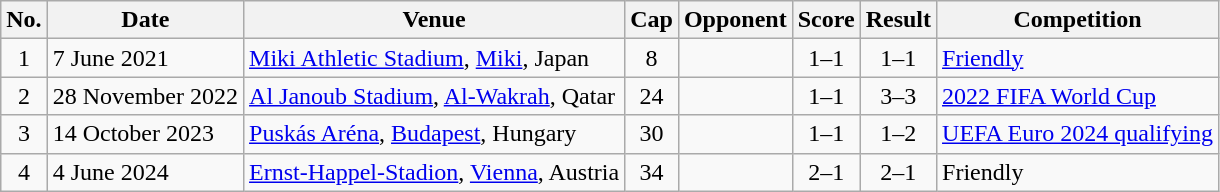<table class="wikitable">
<tr>
<th scope="col">No.</th>
<th scope="col">Date</th>
<th scope="col">Venue</th>
<th scope="col">Cap</th>
<th scope="col">Opponent</th>
<th scope="col">Score</th>
<th scope="col">Result</th>
<th scope="col">Competition</th>
</tr>
<tr>
<td align="center">1</td>
<td>7 June 2021</td>
<td><a href='#'>Miki Athletic Stadium</a>, <a href='#'>Miki</a>, Japan</td>
<td align=center>8</td>
<td></td>
<td align="center">1–1</td>
<td align="center">1–1</td>
<td><a href='#'>Friendly</a></td>
</tr>
<tr>
<td align="center">2</td>
<td>28 November 2022</td>
<td><a href='#'>Al Janoub Stadium</a>, <a href='#'>Al-Wakrah</a>, Qatar</td>
<td align=center>24</td>
<td></td>
<td align="center">1–1</td>
<td align="center">3–3</td>
<td><a href='#'>2022 FIFA World Cup</a></td>
</tr>
<tr>
<td align="center">3</td>
<td>14 October 2023</td>
<td><a href='#'>Puskás Aréna</a>, <a href='#'>Budapest</a>, Hungary</td>
<td align=center>30</td>
<td></td>
<td align="center">1–1</td>
<td align="center">1–2</td>
<td><a href='#'>UEFA Euro 2024 qualifying</a></td>
</tr>
<tr>
<td align="center">4</td>
<td>4 June 2024</td>
<td><a href='#'>Ernst-Happel-Stadion</a>, <a href='#'>Vienna</a>, Austria</td>
<td align=center>34</td>
<td></td>
<td align="center">2–1</td>
<td align="center">2–1</td>
<td>Friendly</td>
</tr>
</table>
